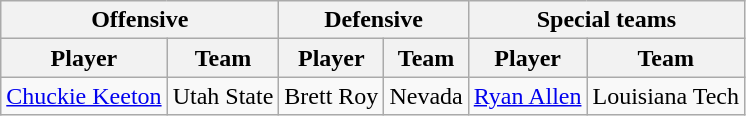<table class="wikitable">
<tr>
<th colspan="2">Offensive</th>
<th colspan="2">Defensive</th>
<th colspan="2">Special teams</th>
</tr>
<tr>
<th>Player</th>
<th>Team</th>
<th>Player</th>
<th>Team</th>
<th>Player</th>
<th>Team</th>
</tr>
<tr>
<td><a href='#'>Chuckie Keeton</a></td>
<td>Utah State</td>
<td>Brett Roy</td>
<td>Nevada</td>
<td><a href='#'>Ryan Allen</a></td>
<td>Louisiana Tech</td>
</tr>
</table>
